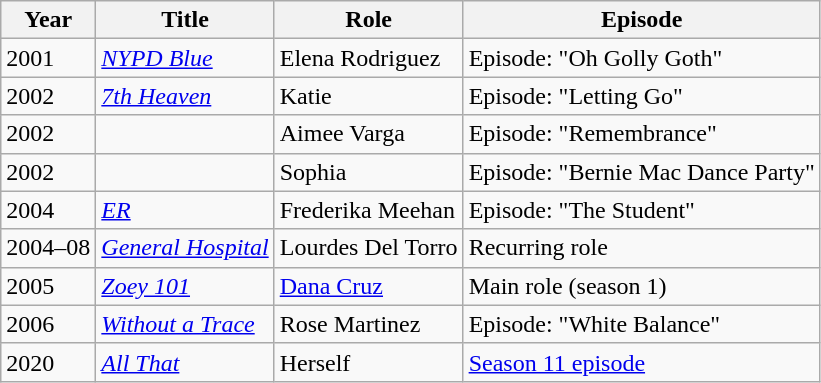<table class="wikitable sortable">
<tr>
<th>Year</th>
<th>Title</th>
<th>Role</th>
<th>Episode</th>
</tr>
<tr>
<td>2001</td>
<td><em><a href='#'>NYPD Blue</a></em></td>
<td>Elena Rodriguez</td>
<td>Episode: "Oh Golly Goth"</td>
</tr>
<tr>
<td>2002</td>
<td><em><a href='#'>7th Heaven</a></em></td>
<td>Katie</td>
<td>Episode: "Letting Go"</td>
</tr>
<tr>
<td>2002</td>
<td><em></em></td>
<td>Aimee Varga</td>
<td>Episode: "Remembrance"</td>
</tr>
<tr>
<td>2002</td>
<td><em></em></td>
<td>Sophia</td>
<td>Episode: "Bernie Mac Dance Party"</td>
</tr>
<tr>
<td>2004</td>
<td><em><a href='#'>ER</a></em></td>
<td>Frederika Meehan</td>
<td>Episode: "The Student"</td>
</tr>
<tr>
<td>2004–08</td>
<td><em><a href='#'>General Hospital</a></em></td>
<td>Lourdes Del Torro</td>
<td>Recurring role</td>
</tr>
<tr>
<td>2005</td>
<td><em><a href='#'>Zoey 101</a></em></td>
<td><a href='#'>Dana Cruz</a></td>
<td>Main role (season 1)</td>
</tr>
<tr>
<td>2006</td>
<td><em><a href='#'>Without a Trace</a></em></td>
<td>Rose Martinez</td>
<td>Episode: "White Balance"</td>
</tr>
<tr>
<td>2020</td>
<td><em><a href='#'>All That</a></em></td>
<td>Herself</td>
<td><a href='#'>Season 11 episode</a></td>
</tr>
</table>
